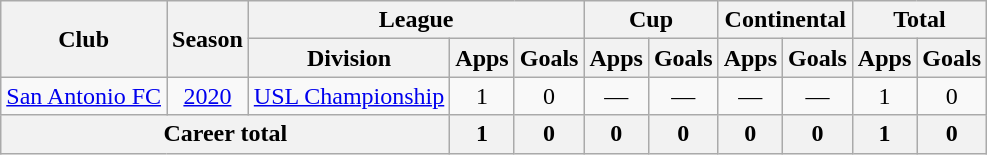<table class=wikitable style=text-align:center>
<tr>
<th rowspan=2>Club</th>
<th rowspan=2>Season</th>
<th colspan=3>League</th>
<th colspan=2>Cup</th>
<th colspan=2>Continental</th>
<th colspan=2>Total</th>
</tr>
<tr>
<th>Division</th>
<th>Apps</th>
<th>Goals</th>
<th>Apps</th>
<th>Goals</th>
<th>Apps</th>
<th>Goals</th>
<th>Apps</th>
<th>Goals</th>
</tr>
<tr>
<td rowspan=1><a href='#'>San Antonio FC</a></td>
<td><a href='#'>2020</a></td>
<td><a href='#'>USL Championship</a></td>
<td>1</td>
<td>0</td>
<td>—</td>
<td>—</td>
<td>—</td>
<td>—</td>
<td>1</td>
<td>0</td>
</tr>
<tr>
<th colspan=3>Career total</th>
<th>1</th>
<th>0</th>
<th>0</th>
<th>0</th>
<th>0</th>
<th>0</th>
<th>1</th>
<th>0</th>
</tr>
</table>
